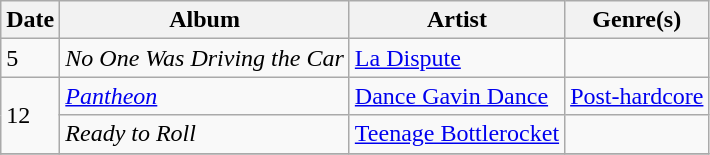<table class="wikitable">
<tr>
<th>Date</th>
<th>Album</th>
<th>Artist</th>
<th>Genre(s)</th>
</tr>
<tr>
<td>5</td>
<td><em>No One Was Driving the Car</em></td>
<td><a href='#'>La Dispute</a></td>
<td></td>
</tr>
<tr>
<td rowspan="2">12</td>
<td><em><a href='#'>Pantheon</a></em></td>
<td><a href='#'>Dance Gavin Dance</a></td>
<td><a href='#'>Post-hardcore</a></td>
</tr>
<tr>
<td><em>Ready to Roll</em></td>
<td><a href='#'>Teenage Bottlerocket</a></td>
<td></td>
</tr>
<tr>
</tr>
</table>
